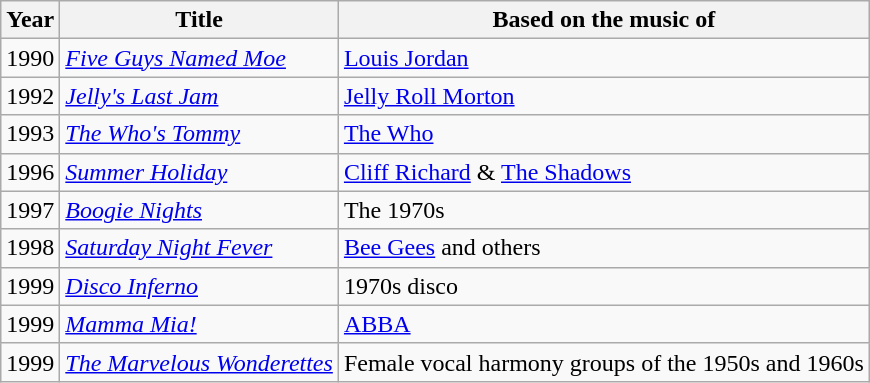<table class="wikitable sortable">
<tr>
<th>Year</th>
<th>Title</th>
<th>Based on the music of</th>
</tr>
<tr>
<td>1990</td>
<td><em> <a href='#'>Five Guys Named Moe</a></em></td>
<td><a href='#'>Louis Jordan</a></td>
</tr>
<tr>
<td>1992</td>
<td><em> <a href='#'>Jelly's Last Jam</a></em></td>
<td><a href='#'>Jelly Roll Morton</a></td>
</tr>
<tr>
<td>1993</td>
<td><em> <a href='#'>The Who's Tommy</a></em></td>
<td><a href='#'>The Who</a></td>
</tr>
<tr>
<td>1996</td>
<td><a href='#'><em>Summer Holiday</em></a></td>
<td><a href='#'>Cliff Richard</a> & <a href='#'>The Shadows</a></td>
</tr>
<tr>
<td>1997</td>
<td><em><a href='#'>Boogie Nights</a></em></td>
<td>The 1970s</td>
</tr>
<tr>
<td>1998</td>
<td><em><a href='#'>Saturday Night Fever</a></em></td>
<td><a href='#'>Bee Gees</a> and others</td>
</tr>
<tr>
<td>1999</td>
<td><em><a href='#'>Disco Inferno</a></em></td>
<td>1970s disco</td>
</tr>
<tr>
<td>1999</td>
<td><em><a href='#'>Mamma Mia!</a></em></td>
<td><a href='#'>ABBA</a></td>
</tr>
<tr>
<td>1999</td>
<td><em><a href='#'>The Marvelous Wonderettes</a></em></td>
<td>Female vocal harmony groups of the 1950s and 1960s</td>
</tr>
</table>
